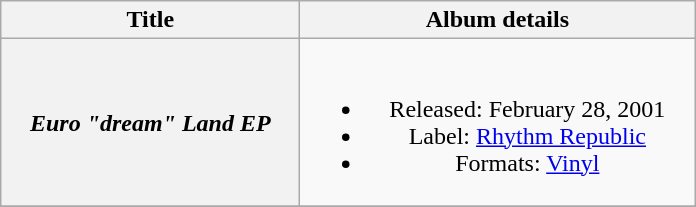<table class="wikitable plainrowheaders" style="text-align:center;">
<tr>
<th style="width:12em;">Title</th>
<th style="width:16em;">Album details</th>
</tr>
<tr>
<th scope="row"><em>Euro "dream" Land EP</em></th>
<td><br><ul><li>Released: February 28, 2001 </li><li>Label: <a href='#'>Rhythm Republic</a></li><li>Formats: <a href='#'>Vinyl</a></li></ul></td>
</tr>
<tr>
</tr>
</table>
